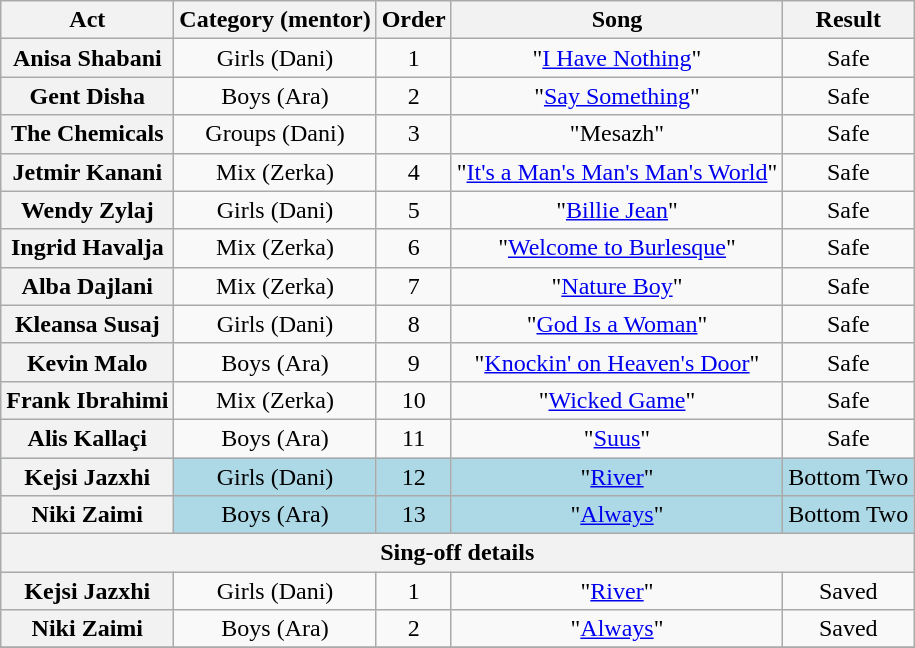<table class="wikitable plainrowheaders" style="text-align:center;">
<tr>
<th scope="col">Act</th>
<th scope="col">Category (mentor)</th>
<th scope="col">Order</th>
<th scope="col">Song</th>
<th scope="col">Result</th>
</tr>
<tr>
<th scope="row">Anisa Shabani</th>
<td>Girls (Dani)</td>
<td>1</td>
<td>"<a href='#'>I Have Nothing</a>"</td>
<td>Safe</td>
</tr>
<tr>
<th scope="row">Gent Disha</th>
<td>Boys (Ara)</td>
<td>2</td>
<td>"<a href='#'>Say Something</a>"</td>
<td>Safe</td>
</tr>
<tr>
<th scope="row">The Chemicals</th>
<td>Groups (Dani)</td>
<td>3</td>
<td>"Mesazh"</td>
<td>Safe</td>
</tr>
<tr>
<th scope="row">Jetmir Kanani</th>
<td>Mix (Zerka)</td>
<td>4</td>
<td>"<a href='#'>It's a Man's Man's Man's World</a>"</td>
<td>Safe</td>
</tr>
<tr>
<th scope="row">Wendy Zylaj</th>
<td>Girls (Dani)</td>
<td>5</td>
<td>"<a href='#'>Billie Jean</a>"</td>
<td>Safe</td>
</tr>
<tr>
<th scope="row">Ingrid Havalja</th>
<td>Mix (Zerka)</td>
<td>6</td>
<td>"<a href='#'>Welcome to Burlesque</a>"</td>
<td>Safe</td>
</tr>
<tr>
<th scope="row">Alba Dajlani</th>
<td>Mix (Zerka)</td>
<td>7</td>
<td>"<a href='#'>Nature Boy</a>"</td>
<td>Safe</td>
</tr>
<tr>
<th scope="row">Kleansa Susaj</th>
<td>Girls (Dani)</td>
<td>8</td>
<td>"<a href='#'>God Is a Woman</a>"</td>
<td>Safe</td>
</tr>
<tr>
<th scope="row">Kevin Malo</th>
<td>Boys (Ara)</td>
<td>9</td>
<td>"<a href='#'>Knockin' on Heaven's Door</a>"</td>
<td>Safe</td>
</tr>
<tr>
<th scope="row">Frank Ibrahimi</th>
<td>Mix (Zerka)</td>
<td>10</td>
<td>"<a href='#'>Wicked Game</a>"</td>
<td>Safe</td>
</tr>
<tr>
<th scope="row">Alis Kallaçi</th>
<td>Boys (Ara)</td>
<td>11</td>
<td>"<a href='#'>Suus</a>"</td>
<td>Safe</td>
</tr>
<tr style="background:lightblue;">
<th scope="row">Kejsi Jazxhi</th>
<td>Girls (Dani)</td>
<td>12</td>
<td>"<a href='#'>River</a>"</td>
<td>Bottom Two</td>
</tr>
<tr style="background:lightblue;">
<th scope="row">Niki Zaimi</th>
<td>Boys (Ara)</td>
<td>13</td>
<td>"<a href='#'>Always</a>"</td>
<td>Bottom Two</td>
</tr>
<tr>
<th colspan="5">Sing-off details</th>
</tr>
<tr>
<th scope="row">Kejsi Jazxhi</th>
<td>Girls (Dani)</td>
<td>1</td>
<td>"<a href='#'>River</a>"</td>
<td>Saved</td>
</tr>
<tr>
<th scope="row">Niki Zaimi</th>
<td>Boys (Ara)</td>
<td>2</td>
<td>"<a href='#'>Always</a>"</td>
<td>Saved</td>
</tr>
<tr>
</tr>
</table>
